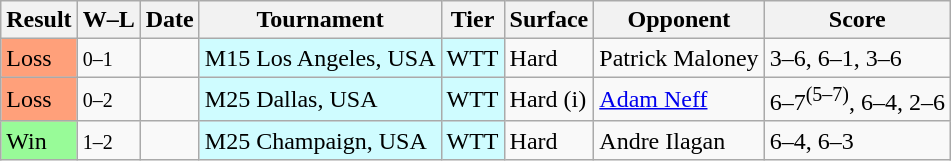<table class="sortable wikitable">
<tr>
<th>Result</th>
<th class="unsortable">W–L</th>
<th>Date</th>
<th>Tournament</th>
<th>Tier</th>
<th>Surface</th>
<th>Opponent</th>
<th class="unsortable">Score</th>
</tr>
<tr>
<td bgcolor=FFA07A>Loss</td>
<td><small>0–1</small></td>
<td></td>
<td style="background:#cffcff;">M15 Los Angeles, USA</td>
<td style="background:#cffcff;">WTT</td>
<td>Hard</td>
<td> Patrick Maloney</td>
<td>3–6, 6–1, 3–6</td>
</tr>
<tr>
<td bgcolor=FFA07A>Loss</td>
<td><small>0–2</small></td>
<td></td>
<td style="background:#cffcff;">M25 Dallas, USA</td>
<td style="background:#cffcff;">WTT</td>
<td>Hard (i)</td>
<td> <a href='#'>Adam Neff</a></td>
<td>6–7<sup>(5–7)</sup>, 6–4, 2–6</td>
</tr>
<tr>
<td bgcolor=98FB98>Win</td>
<td><small>1–2</small></td>
<td></td>
<td style="background:#cffcff;">M25 Champaign, USA</td>
<td style="background:#cffcff;">WTT</td>
<td>Hard</td>
<td> Andre Ilagan</td>
<td>6–4, 6–3</td>
</tr>
</table>
